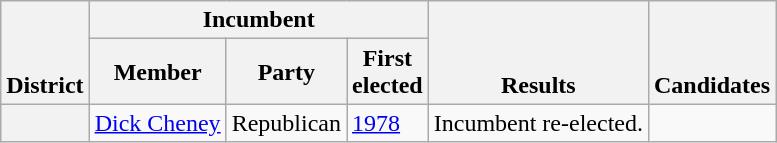<table class=wikitable>
<tr valign=bottom>
<th rowspan=2>District</th>
<th colspan=3>Incumbent</th>
<th rowspan=2>Results</th>
<th rowspan=2>Candidates</th>
</tr>
<tr>
<th>Member</th>
<th>Party</th>
<th>First<br>elected</th>
</tr>
<tr>
<th></th>
<td><a href='#'>Dick Cheney</a></td>
<td>Republican</td>
<td><a href='#'>1978</a></td>
<td>Incumbent re-elected.</td>
<td nowrap></td>
</tr>
</table>
